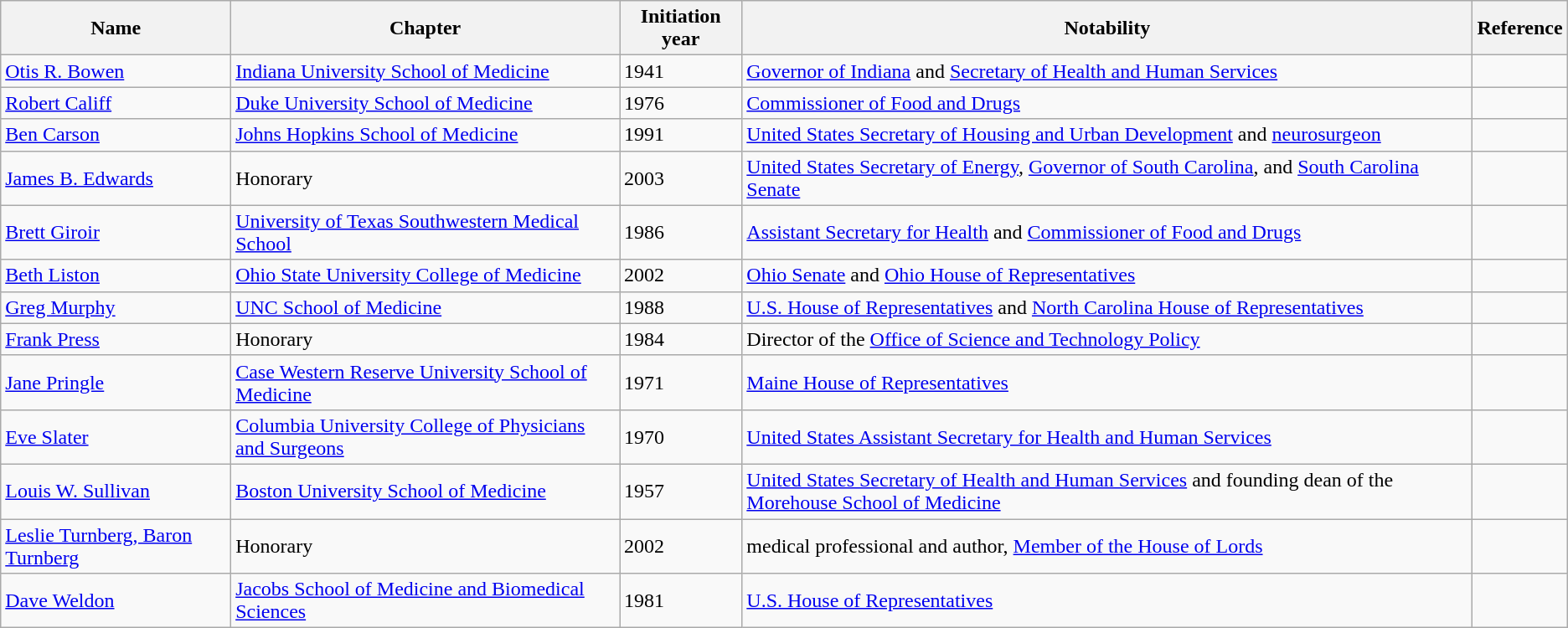<table class="wikitable sortable">
<tr>
<th>Name</th>
<th>Chapter</th>
<th>Initiation year</th>
<th>Notability</th>
<th>Reference</th>
</tr>
<tr>
<td><a href='#'>Otis R. Bowen</a></td>
<td><a href='#'>Indiana University School of Medicine</a></td>
<td>1941</td>
<td><a href='#'>Governor of Indiana</a> and <a href='#'>Secretary of Health and Human Services</a></td>
<td></td>
</tr>
<tr>
<td><a href='#'>Robert Califf</a></td>
<td><a href='#'>Duke University School of Medicine</a></td>
<td>1976</td>
<td><a href='#'>Commissioner of Food and Drugs</a></td>
<td></td>
</tr>
<tr>
<td><a href='#'>Ben Carson</a></td>
<td><a href='#'>Johns Hopkins School of Medicine</a></td>
<td>1991</td>
<td><a href='#'>United States Secretary of Housing and Urban Development</a> and <a href='#'>neurosurgeon</a></td>
<td></td>
</tr>
<tr>
<td><a href='#'>James B. Edwards</a></td>
<td>Honorary</td>
<td>2003</td>
<td><a href='#'>United States Secretary of Energy</a>, <a href='#'>Governor of South Carolina</a>, and <a href='#'>South Carolina Senate</a></td>
<td></td>
</tr>
<tr>
<td><a href='#'>Brett Giroir</a></td>
<td><a href='#'>University of Texas Southwestern Medical School</a></td>
<td>1986</td>
<td><a href='#'>Assistant Secretary for Health</a> and <a href='#'>Commissioner of Food and Drugs</a></td>
<td></td>
</tr>
<tr>
<td><a href='#'>Beth Liston</a></td>
<td><a href='#'>Ohio State University College of Medicine</a></td>
<td>2002</td>
<td><a href='#'>Ohio Senate</a> and <a href='#'>Ohio House of Representatives</a></td>
<td></td>
</tr>
<tr>
<td><a href='#'>Greg Murphy</a></td>
<td><a href='#'>UNC School of Medicine</a></td>
<td>1988</td>
<td><a href='#'>U.S. House of Representatives</a> and <a href='#'>North Carolina House of Representatives</a></td>
<td></td>
</tr>
<tr>
<td><a href='#'>Frank Press</a></td>
<td>Honorary</td>
<td>1984</td>
<td>Director of the <a href='#'>Office of Science and Technology Policy</a></td>
<td></td>
</tr>
<tr>
<td><a href='#'>Jane Pringle</a></td>
<td><a href='#'>Case Western Reserve University School of Medicine</a></td>
<td>1971</td>
<td><a href='#'>Maine House of Representatives</a></td>
<td></td>
</tr>
<tr>
<td><a href='#'>Eve Slater</a></td>
<td><a href='#'>Columbia University College of Physicians and Surgeons</a></td>
<td>1970</td>
<td><a href='#'>United States Assistant Secretary for Health and Human Services</a></td>
<td></td>
</tr>
<tr>
<td><a href='#'>Louis W. Sullivan</a></td>
<td><a href='#'>Boston University School of Medicine</a></td>
<td>1957</td>
<td><a href='#'>United States Secretary of Health and Human Services</a> and founding dean of the <a href='#'>Morehouse School of Medicine</a></td>
<td></td>
</tr>
<tr>
<td><a href='#'>Leslie Turnberg, Baron Turnberg</a></td>
<td>Honorary</td>
<td>2002</td>
<td>medical professional and author, <a href='#'>Member of the House of Lords</a></td>
<td></td>
</tr>
<tr>
<td><a href='#'>Dave Weldon</a></td>
<td><a href='#'>Jacobs School of Medicine and Biomedical Sciences</a></td>
<td>1981</td>
<td><a href='#'>U.S. House of Representatives</a></td>
<td></td>
</tr>
</table>
